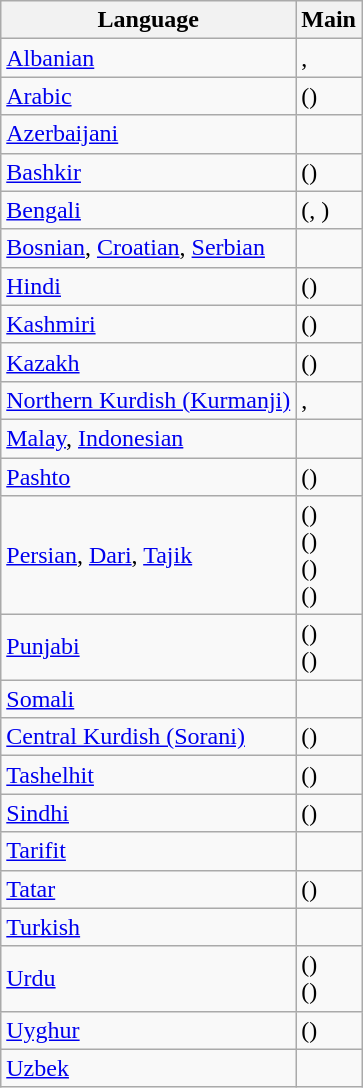<table class="wikitable">
<tr>
<th>Language</th>
<th>Main</th>
</tr>
<tr>
<td><a href='#'>Albanian</a></td>
<td>, </td>
</tr>
<tr>
<td><a href='#'>Arabic</a></td>
<td> ()</td>
</tr>
<tr>
<td><a href='#'>Azerbaijani</a></td>
<td></td>
</tr>
<tr>
<td><a href='#'>Bashkir</a></td>
<td> ()</td>
</tr>
<tr>
<td><a href='#'>Bengali</a></td>
<td> (, )</td>
</tr>
<tr>
<td><a href='#'>Bosnian</a>, <a href='#'>Croatian</a>, <a href='#'>Serbian</a></td>
<td></td>
</tr>
<tr>
<td><a href='#'>Hindi</a></td>
<td> ()</td>
</tr>
<tr>
<td><a href='#'>Kashmiri</a></td>
<td> ()</td>
</tr>
<tr>
<td><a href='#'>Kazakh</a></td>
<td> ()</td>
</tr>
<tr>
<td><a href='#'>Northern Kurdish (Kurmanji)</a></td>
<td>, </td>
</tr>
<tr>
<td><a href='#'>Malay</a>, <a href='#'>Indonesian</a></td>
<td></td>
</tr>
<tr>
<td><a href='#'>Pashto</a></td>
<td> ()</td>
</tr>
<tr>
<td><a href='#'>Persian</a>, <a href='#'>Dari</a>, <a href='#'>Tajik</a></td>
<td> ()<br> ()<br> ()<br> ()</td>
</tr>
<tr>
<td><a href='#'>Punjabi</a></td>
<td> ()<br> ()</td>
</tr>
<tr>
<td><a href='#'>Somali</a></td>
<td></td>
</tr>
<tr>
<td><a href='#'>Central Kurdish (Sorani)</a></td>
<td> ()</td>
</tr>
<tr>
<td><a href='#'>Tashelhit</a></td>
<td> ()</td>
</tr>
<tr>
<td><a href='#'>Sindhi</a></td>
<td> ()</td>
</tr>
<tr>
<td><a href='#'>Tarifit</a></td>
<td></td>
</tr>
<tr>
<td><a href='#'>Tatar</a></td>
<td> ()</td>
</tr>
<tr>
<td><a href='#'>Turkish</a></td>
<td></td>
</tr>
<tr>
<td><a href='#'>Urdu</a></td>
<td> ()<br> ()</td>
</tr>
<tr>
<td><a href='#'>Uyghur</a></td>
<td> ()</td>
</tr>
<tr>
<td><a href='#'>Uzbek</a></td>
<td></td>
</tr>
</table>
